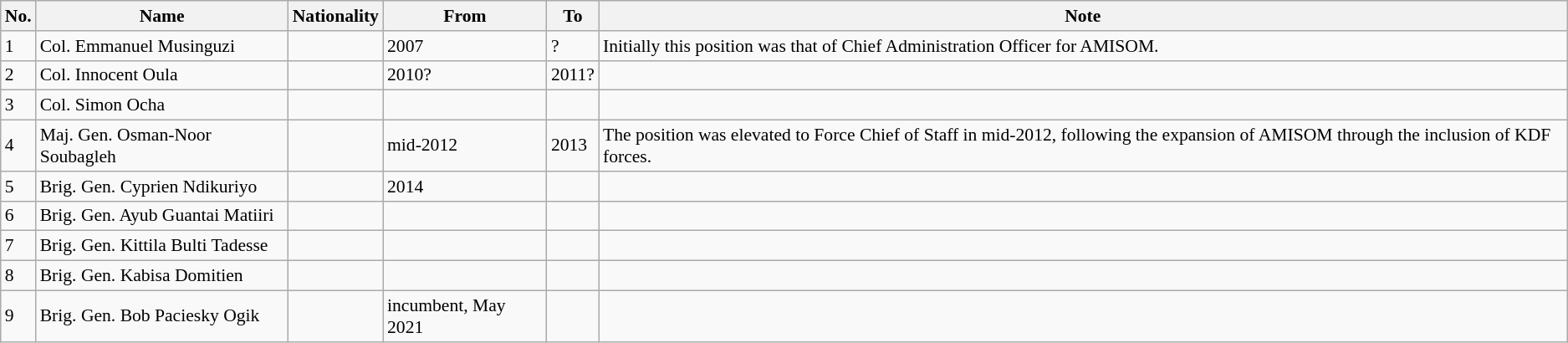<table class="wikitable" style="font-size:90%; text-align:left;">
<tr>
<th>No.</th>
<th>Name</th>
<th>Nationality</th>
<th>From</th>
<th>To</th>
<th>Note</th>
</tr>
<tr>
<td>1</td>
<td>Col. Emmanuel Musinguzi</td>
<td></td>
<td>2007</td>
<td>?</td>
<td>Initially this position was that of Chief Administration Officer for AMISOM.</td>
</tr>
<tr>
<td>2</td>
<td>Col. Innocent Oula</td>
<td></td>
<td>2010?</td>
<td>2011?</td>
<td></td>
</tr>
<tr>
<td>3</td>
<td>Col. Simon Ocha</td>
<td></td>
<td></td>
<td></td>
<td></td>
</tr>
<tr>
<td>4</td>
<td>Maj. Gen. Osman-Noor Soubagleh</td>
<td></td>
<td>mid-2012</td>
<td>2013</td>
<td>The position was elevated to Force Chief of Staff in mid-2012, following the expansion of AMISOM through the inclusion of KDF forces.</td>
</tr>
<tr>
<td>5</td>
<td>Brig. Gen. Cyprien Ndikuriyo</td>
<td></td>
<td>2014</td>
<td></td>
<td></td>
</tr>
<tr>
<td>6</td>
<td>Brig. Gen. Ayub Guantai Matiiri</td>
<td></td>
<td></td>
<td></td>
</tr>
<tr>
<td>7</td>
<td>Brig. Gen. Kittila Bulti Tadesse</td>
<td></td>
<td></td>
<td></td>
<td></td>
</tr>
<tr>
<td>8</td>
<td>Brig. Gen. Kabisa Domitien</td>
<td></td>
<td></td>
<td></td>
<td></td>
</tr>
<tr>
<td>9</td>
<td>Brig. Gen. Bob Paciesky Ogik</td>
<td></td>
<td>incumbent, May 2021</td>
<td></td>
<td></td>
</tr>
</table>
